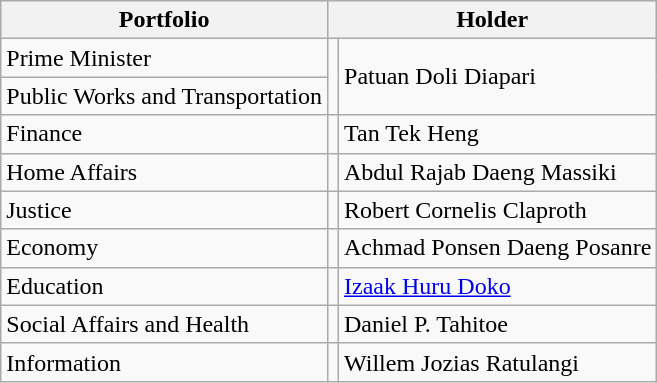<table class="wikitable">
<tr>
<th>Portfolio</th>
<th colspan="2">Holder</th>
</tr>
<tr>
<td>Prime Minister</td>
<td rowspan="2"></td>
<td rowspan="2">Patuan Doli Diapari</td>
</tr>
<tr>
<td>Public Works and Transportation</td>
</tr>
<tr>
<td>Finance</td>
<td></td>
<td>Tan Tek Heng</td>
</tr>
<tr>
<td>Home Affairs</td>
<td></td>
<td>Abdul Rajab Daeng Massiki</td>
</tr>
<tr>
<td>Justice</td>
<td></td>
<td>Robert Cornelis Claproth</td>
</tr>
<tr>
<td>Economy</td>
<td></td>
<td>Achmad Ponsen Daeng Posanre</td>
</tr>
<tr>
<td>Education</td>
<td></td>
<td><a href='#'>Izaak Huru Doko</a></td>
</tr>
<tr>
<td>Social Affairs and Health</td>
<td></td>
<td>Daniel P. Tahitoe</td>
</tr>
<tr>
<td>Information</td>
<td></td>
<td>Willem Jozias Ratulangi</td>
</tr>
</table>
